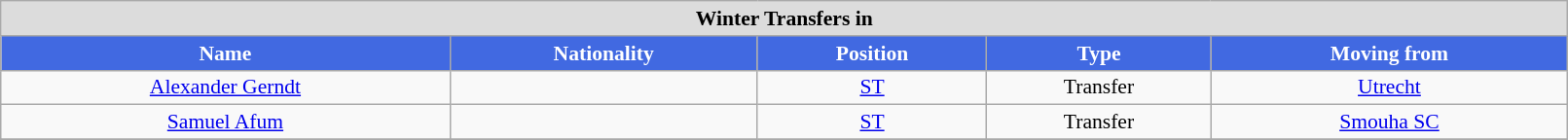<table class="wikitable"  style="text-align:center; font-size:90%; width:85%;">
<tr>
<th colspan="11"  style="background:#dcdcdc; text-align:center;">Winter Transfers in</th>
</tr>
<tr>
<th style="background:#4169E1; color:white; text-align:center;">Name</th>
<th style="background:#4169E1; color:white; text-align:center;">Nationality</th>
<th style="background:#4169E1; color:white; text-align:center;">Position</th>
<th style="background:#4169E1; color:white; text-align:center;">Type</th>
<th style="background:#4169E1; color:white; text-align:center;">Moving from</th>
</tr>
<tr>
<td><a href='#'>Alexander Gerndt</a></td>
<td></td>
<td><a href='#'>ST</a></td>
<td>Transfer</td>
<td><a href='#'>Utrecht</a></td>
</tr>
<tr>
<td><a href='#'>Samuel Afum</a></td>
<td></td>
<td><a href='#'>ST</a></td>
<td>Transfer</td>
<td><a href='#'>Smouha SC</a></td>
</tr>
<tr>
</tr>
</table>
